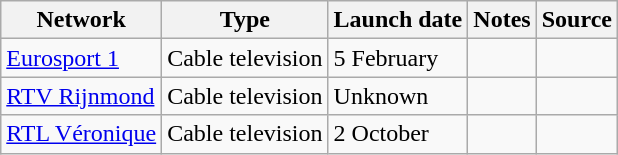<table class="wikitable sortable">
<tr>
<th>Network</th>
<th>Type</th>
<th>Launch date</th>
<th>Notes</th>
<th>Source</th>
</tr>
<tr>
<td><a href='#'>Eurosport 1</a></td>
<td>Cable television</td>
<td>5 February</td>
<td></td>
<td></td>
</tr>
<tr>
<td><a href='#'>RTV Rijnmond</a></td>
<td>Cable television</td>
<td>Unknown</td>
<td></td>
<td></td>
</tr>
<tr>
<td><a href='#'>RTL Véronique</a></td>
<td>Cable television</td>
<td>2 October</td>
<td></td>
<td></td>
</tr>
</table>
